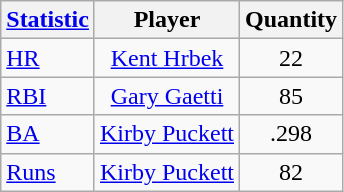<table class="wikitable" style="text-align: center;">
<tr>
<th><a href='#'>Statistic</a></th>
<th>Player</th>
<th>Quantity</th>
</tr>
<tr>
<td align="left"><a href='#'>HR</a></td>
<td><a href='#'>Kent Hrbek</a></td>
<td>22</td>
</tr>
<tr>
<td align="left"><a href='#'>RBI</a></td>
<td><a href='#'>Gary Gaetti</a></td>
<td>85</td>
</tr>
<tr>
<td align="left"><a href='#'>BA</a></td>
<td><a href='#'>Kirby Puckett</a></td>
<td>.298</td>
</tr>
<tr>
<td align="left"><a href='#'>Runs</a></td>
<td><a href='#'>Kirby Puckett</a></td>
<td>82</td>
</tr>
</table>
